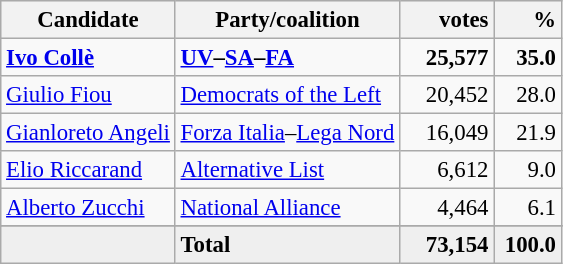<table class="wikitable" style="font-size:95%">
<tr bgcolor="EFEFEF">
<th>Candidate</th>
<th>Party/coalition</th>
<th>      votes</th>
<th>      %</th>
</tr>
<tr>
<td><strong><a href='#'>Ivo Collè</a></strong></td>
<td><strong><a href='#'>UV</a>–<a href='#'>SA</a>–<a href='#'>FA</a></strong></td>
<td align=right><strong>25,577</strong></td>
<td align=right><strong>35.0</strong></td>
</tr>
<tr>
<td><a href='#'>Giulio Fiou</a></td>
<td><a href='#'>Democrats of the Left</a></td>
<td align=right>20,452</td>
<td align=right>28.0</td>
</tr>
<tr>
<td><a href='#'>Gianloreto Angeli</a></td>
<td><a href='#'>Forza Italia</a>–<a href='#'>Lega Nord</a></td>
<td align=right>16,049</td>
<td align=right>21.9</td>
</tr>
<tr>
<td><a href='#'>Elio Riccarand</a></td>
<td><a href='#'>Alternative List</a></td>
<td align=right>6,612</td>
<td align=right>9.0</td>
</tr>
<tr>
<td><a href='#'>Alberto Zucchi</a></td>
<td><a href='#'>National Alliance</a></td>
<td align=right>4,464</td>
<td align=right>6.1</td>
</tr>
<tr>
</tr>
<tr bgcolor="EFEFEF">
<td></td>
<td><strong>Total</strong></td>
<td align=right><strong>73,154</strong></td>
<td align=right><strong>100.0</strong></td>
</tr>
</table>
